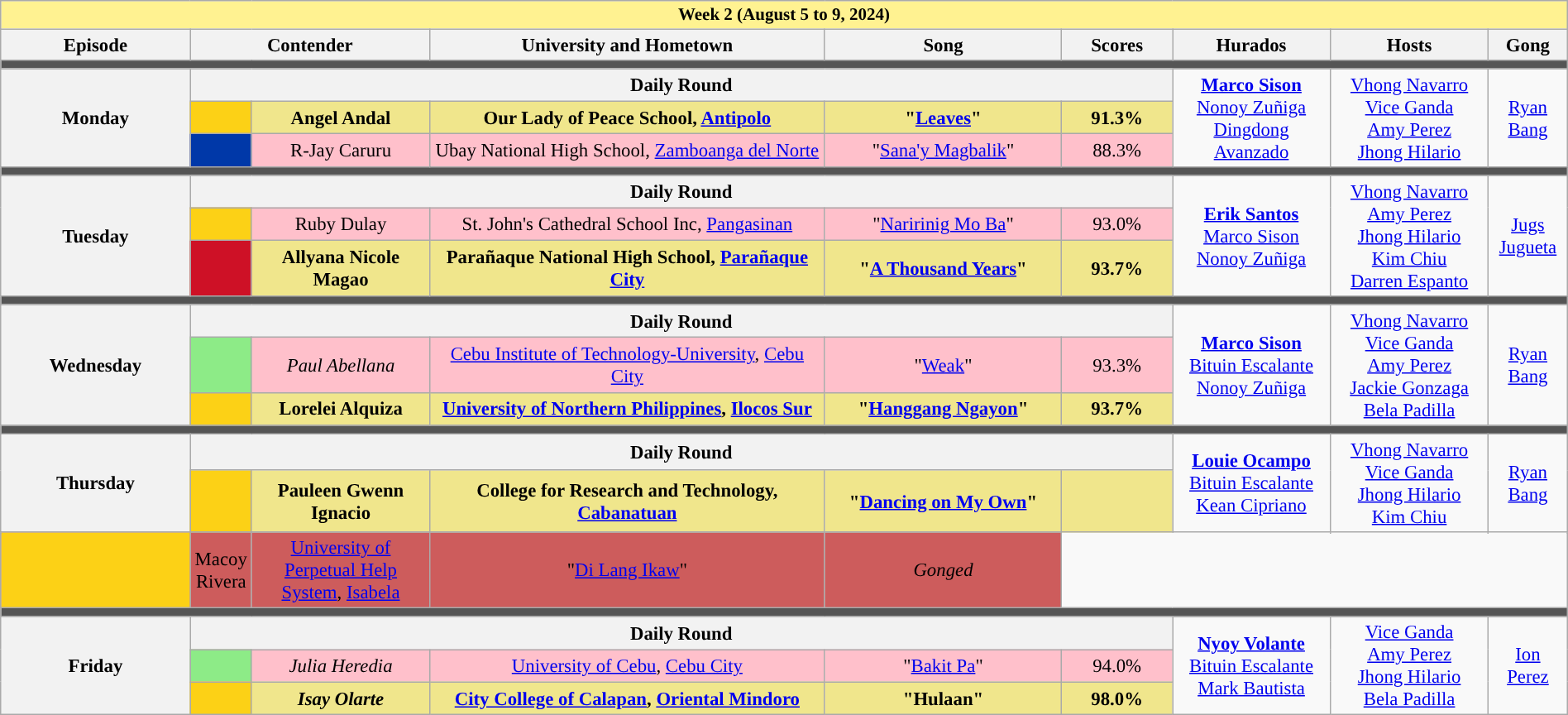<table class="wikitable mw-collapsible mw-collapsed" style="width:100%; text-align:center; font-size:95%;">
<tr>
<th colspan="9" style="background-color:#fff291;font-size:14px">Week 2 (August 5 to 9, 2024)</th>
</tr>
<tr>
<th width="12%">Episode</th>
<th colspan="2" width="15%">Contender</th>
<th width="25%">University and Hometown</th>
<th width="15%">Song</th>
<th width="7%">Scores</th>
<th width="10%">Hurados</th>
<th width="10%">Hosts</th>
<th width="05%">Gong</th>
</tr>
<tr>
<td colspan="9" style="background:#555;"></td>
</tr>
<tr>
<th rowspan="3">Monday<br></th>
<th colspan="5">Daily Round</th>
<td rowspan="3"><strong><a href='#'>Marco Sison</a></strong><br><a href='#'>Nonoy Zuñiga</a><br><a href='#'>Dingdong Avanzado</a></td>
<td rowspan="3"><a href='#'>Vhong Navarro</a><br><a href='#'>Vice Ganda</a><br><a href='#'>Amy Perez</a><br><a href='#'>Jhong Hilario</a></td>
<td rowspan="3"><a href='#'>Ryan Bang</a></td>
</tr>
<tr style="background:Khaki">
<td style="background:#FCD116"></td>
<td><strong>Angel Andal</strong></td>
<td><strong>Our Lady of Peace School, <a href='#'>Antipolo</a></strong></td>
<td><strong>"<a href='#'>Leaves</a>"</strong></td>
<td><strong>91.3%</strong></td>
</tr>
<tr style="background:pink">
<td style="background:#0038A8"></td>
<td>R-Jay Caruru</td>
<td>Ubay National High School, <a href='#'>Zamboanga del Norte</a></td>
<td>"<a href='#'>Sana'y Magbalik</a>"</td>
<td>88.3%</td>
</tr>
<tr>
<td colspan="9" style="background:#555;"></td>
</tr>
<tr>
<th rowspan="3">Tuesday<br></th>
<th colspan="5">Daily Round</th>
<td rowspan="3"><strong><a href='#'>Erik Santos</a></strong><br><a href='#'>Marco Sison</a><br><a href='#'>Nonoy Zuñiga</a></td>
<td rowspan="3"><a href='#'>Vhong Navarro</a><br><a href='#'>Amy Perez</a><br><a href='#'>Jhong Hilario</a><br><a href='#'>Kim Chiu</a><br><a href='#'>Darren Espanto</a></td>
<td rowspan="3"><a href='#'>Jugs Jugueta</a></td>
</tr>
<tr style="background:pink">
<td style="background:#FCD116"></td>
<td>Ruby Dulay</td>
<td>St. John's Cathedral School Inc, <a href='#'>Pangasinan</a></td>
<td>"<a href='#'>Naririnig Mo Ba</a>"</td>
<td>93.0%</td>
</tr>
<tr style="background:Khaki">
<td style="background:#CE1126"></td>
<td><strong>Allyana Nicole Magao</strong></td>
<td><strong>Parañaque National High School, <a href='#'>Parañaque City</a></strong></td>
<td><strong>"<a href='#'>A Thousand Years</a>"</strong></td>
<td><strong>93.7%</strong></td>
</tr>
<tr>
<td colspan="9" style="background:#555;"></td>
</tr>
<tr>
<th rowspan="3">Wednesday<br></th>
<th colspan="5">Daily Round</th>
<td rowspan="3"><strong><a href='#'>Marco Sison</a></strong><br><a href='#'>Bituin Escalante</a><br><a href='#'>Nonoy Zuñiga</a></td>
<td rowspan="3"><a href='#'>Vhong Navarro</a><br><a href='#'>Vice Ganda</a><br><a href='#'>Amy Perez</a><br><a href='#'>Jackie Gonzaga</a><br><a href='#'>Bela Padilla</a></td>
<td rowspan="3"><a href='#'>Ryan Bang</a></td>
</tr>
<tr style="background:pink">
<td style="background:#8deb87"></td>
<td><em>Paul Abellana</em></td>
<td><a href='#'>Cebu Institute of Technology-University</a>, <a href='#'>Cebu City</a></td>
<td>"<a href='#'>Weak</a>"</td>
<td>93.3%</td>
</tr>
<tr style="background:Khaki">
<td style="background:#FCD116"></td>
<td><strong>Lorelei Alquiza</strong></td>
<td><strong><a href='#'>University of Northern Philippines</a>, <a href='#'>Ilocos Sur</a></strong></td>
<td><strong>"<a href='#'>Hanggang Ngayon</a>"</strong></td>
<td><strong>93.7%</strong></td>
</tr>
<tr>
<td colspan="9" style="background:#555;"></td>
</tr>
<tr>
<th rowspan="3">Thursday<br></th>
<th colspan="5">Daily Round</th>
<td rowspan="3"><strong><a href='#'>Louie Ocampo</a></strong><br><a href='#'>Bituin Escalante</a><br><a href='#'>Kean Cipriano</a></td>
<td rowspan="3"><a href='#'>Vhong Navarro</a><br><a href='#'>Vice Ganda</a><br><a href='#'>Jhong Hilario</a><br><a href='#'>Kim Chiu</a></td>
<td rowspan="3"><a href='#'>Ryan Bang</a></td>
</tr>
<tr style="background:Khaki">
<td style="background:#FCD116"></td>
<td><strong>Pauleen Gwenn Ignacio</strong></td>
<td><strong>College for Research and Technology, <a href='#'>Cabanatuan</a></strong></td>
<td><strong>"<a href='#'>Dancing on My Own</a>"</strong></td>
<td></td>
</tr>
<tr>
</tr>
<tr style="background:#CD5C5C">
<td style="background:#FCD116"></td>
<td>Macoy Rivera</td>
<td><a href='#'>University of Perpetual Help System</a>, <a href='#'>Isabela</a></td>
<td>"<a href='#'>Di Lang Ikaw</a>"</td>
<td><em>Gonged</em></td>
</tr>
<tr>
<td colspan="9" style="background:#555;"></td>
</tr>
<tr>
<th rowspan="3">Friday<br></th>
<th colspan="5">Daily Round</th>
<td rowspan="3"><strong><a href='#'>Nyoy Volante</a></strong><br><a href='#'>Bituin Escalante</a><br><a href='#'>Mark Bautista</a></td>
<td rowspan="3"><a href='#'>Vice Ganda</a><br><a href='#'>Amy Perez</a><br><a href='#'>Jhong Hilario</a><br><a href='#'>Bela Padilla</a></td>
<td rowspan="3"><a href='#'>Ion Perez</a></td>
</tr>
<tr style="background:pink">
<td style="background:#8deb87"></td>
<td><em>Julia Heredia</em></td>
<td><a href='#'>University of Cebu</a>, <a href='#'>Cebu City</a></td>
<td>"<a href='#'>Bakit Pa</a>"</td>
<td>94.0%</td>
</tr>
<tr style="background:Khaki">
<td style="background:#FCD116"></td>
<td><strong><em>Isay Olarte</em></strong></td>
<td><strong><a href='#'>City College of Calapan</a>, <a href='#'>Oriental Mindoro</a></strong></td>
<td><strong>"Hulaan"</strong></td>
<td><strong>98.0%</strong></td>
</tr>
</table>
